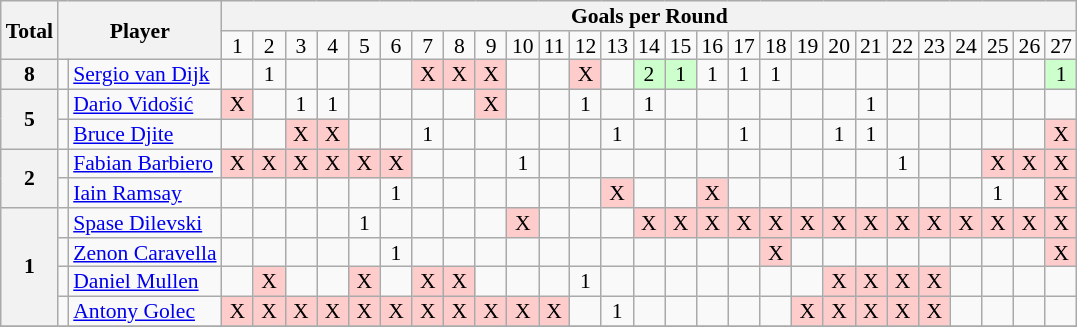<table class="wikitable" style="text-align:center; line-height: 90%; font-size:90%;">
<tr>
<th rowspan="2">Total</th>
<th rowspan="2" colspan="2">Player</th>
<th colspan="30">Goals per Round</th>
</tr>
<tr>
<td> 1 </td>
<td> 2 </td>
<td> 3 </td>
<td> 4 </td>
<td> 5 </td>
<td> 6 </td>
<td> 7 </td>
<td> 8 </td>
<td> 9 </td>
<td>10</td>
<td>11</td>
<td>12</td>
<td>13</td>
<td>14</td>
<td>15</td>
<td>16</td>
<td>17</td>
<td>18</td>
<td>19</td>
<td>20</td>
<td>21</td>
<td>22</td>
<td>23</td>
<td>24</td>
<td>25</td>
<td>26</td>
<td>27</td>
</tr>
<tr>
<th>8</th>
<td></td>
<td style="text-align:left;"><a href='#'>Sergio van Dijk</a></td>
<td></td>
<td>1</td>
<td></td>
<td></td>
<td></td>
<td></td>
<td style="background:#fcc;">X</td>
<td style="background:#fcc;">X</td>
<td style="background:#fcc;">X</td>
<td></td>
<td></td>
<td style="background:#fcc;">X</td>
<td></td>
<td style="background:#cfc;">2</td>
<td style="background:#cfc;">1</td>
<td>1</td>
<td>1</td>
<td>1</td>
<td></td>
<td></td>
<td></td>
<td></td>
<td></td>
<td></td>
<td></td>
<td></td>
<td style="background:#cfc;">1</td>
</tr>
<tr>
<th rowspan=2>5</th>
<td></td>
<td style="text-align:left;"><a href='#'>Dario Vidošić</a></td>
<td style="background:#fcc;">X</td>
<td></td>
<td>1</td>
<td>1</td>
<td></td>
<td></td>
<td></td>
<td></td>
<td style="background:#fcc;">X</td>
<td></td>
<td></td>
<td>1</td>
<td></td>
<td>1</td>
<td></td>
<td></td>
<td></td>
<td></td>
<td></td>
<td></td>
<td>1</td>
<td></td>
<td></td>
<td></td>
<td></td>
<td></td>
<td></td>
</tr>
<tr>
<td></td>
<td style="text-align:left;"><a href='#'>Bruce Djite</a></td>
<td></td>
<td></td>
<td style="background:#fcc;">X</td>
<td style="background:#fcc;">X</td>
<td></td>
<td></td>
<td>1</td>
<td></td>
<td></td>
<td></td>
<td></td>
<td></td>
<td>1</td>
<td></td>
<td></td>
<td></td>
<td>1</td>
<td></td>
<td></td>
<td>1</td>
<td>1</td>
<td></td>
<td></td>
<td></td>
<td></td>
<td></td>
<td style="background:#fcc;">X</td>
</tr>
<tr>
<th rowspan=2>2</th>
<td></td>
<td style="text-align:left;"><a href='#'>Fabian Barbiero</a></td>
<td style="background:#fcc;">X</td>
<td style="background:#fcc;">X</td>
<td style="background:#fcc;">X</td>
<td style="background:#fcc;">X</td>
<td style="background:#fcc;">X</td>
<td style="background:#fcc;">X</td>
<td></td>
<td></td>
<td></td>
<td>1</td>
<td></td>
<td></td>
<td></td>
<td></td>
<td></td>
<td></td>
<td></td>
<td></td>
<td></td>
<td></td>
<td></td>
<td>1</td>
<td></td>
<td></td>
<td style="background:#fcc;">X</td>
<td style="background:#fcc;">X</td>
<td style="background:#fcc;">X</td>
</tr>
<tr>
<td></td>
<td style="text-align:left;"><a href='#'>Iain Ramsay</a></td>
<td></td>
<td></td>
<td></td>
<td></td>
<td></td>
<td>1</td>
<td></td>
<td></td>
<td></td>
<td></td>
<td></td>
<td></td>
<td style="background:#fcc;">X</td>
<td></td>
<td></td>
<td style="background:#fcc;">X</td>
<td></td>
<td></td>
<td></td>
<td></td>
<td></td>
<td></td>
<td></td>
<td></td>
<td>1</td>
<td></td>
<td style="background:#fcc;">X</td>
</tr>
<tr>
<th rowspan=4>1</th>
<td></td>
<td style="text-align:left;"><a href='#'>Spase Dilevski</a></td>
<td></td>
<td></td>
<td></td>
<td></td>
<td>1</td>
<td></td>
<td></td>
<td></td>
<td></td>
<td style="background:#fcc;">X</td>
<td></td>
<td></td>
<td></td>
<td style="background:#fcc;">X</td>
<td style="background:#fcc;">X</td>
<td style="background:#fcc;">X</td>
<td style="background:#fcc;">X</td>
<td style="background:#fcc;">X</td>
<td style="background:#fcc;">X</td>
<td style="background:#fcc;">X</td>
<td style="background:#fcc;">X</td>
<td style="background:#fcc;">X</td>
<td style="background:#fcc;">X</td>
<td style="background:#fcc;">X</td>
<td style="background:#fcc;">X</td>
<td style="background:#fcc;">X</td>
<td style="background:#fcc;">X</td>
</tr>
<tr>
<td></td>
<td style="text-align:left;"><a href='#'>Zenon Caravella</a></td>
<td></td>
<td></td>
<td></td>
<td></td>
<td></td>
<td>1</td>
<td></td>
<td></td>
<td></td>
<td></td>
<td></td>
<td></td>
<td></td>
<td></td>
<td></td>
<td></td>
<td></td>
<td style="background:#fcc;">X</td>
<td></td>
<td></td>
<td></td>
<td></td>
<td></td>
<td></td>
<td></td>
<td></td>
<td style="background:#fcc;">X</td>
</tr>
<tr>
<td></td>
<td style="text-align:left;"><a href='#'>Daniel Mullen</a></td>
<td></td>
<td style="background:#fcc;">X</td>
<td></td>
<td></td>
<td style="background:#fcc;">X</td>
<td></td>
<td style="background:#fcc;">X</td>
<td style="background:#fcc;">X</td>
<td></td>
<td></td>
<td></td>
<td>1</td>
<td></td>
<td></td>
<td></td>
<td></td>
<td></td>
<td></td>
<td></td>
<td style="background:#fcc;">X</td>
<td style="background:#fcc;">X</td>
<td style="background:#fcc;">X</td>
<td style="background:#fcc;">X</td>
<td></td>
<td></td>
<td></td>
<td></td>
</tr>
<tr>
<td></td>
<td style="text-align:left;"><a href='#'>Antony Golec</a></td>
<td style="background:#fcc;">X</td>
<td style="background:#fcc;">X</td>
<td style="background:#fcc;">X</td>
<td style="background:#fcc;">X</td>
<td style="background:#fcc;">X</td>
<td style="background:#fcc;">X</td>
<td style="background:#fcc;">X</td>
<td style="background:#fcc;">X</td>
<td style="background:#fcc;">X</td>
<td style="background:#fcc;">X</td>
<td style="background:#fcc;">X</td>
<td></td>
<td>1</td>
<td></td>
<td></td>
<td></td>
<td></td>
<td></td>
<td style="background:#fcc;">X</td>
<td style="background:#fcc;">X</td>
<td style="background:#fcc;">X</td>
<td style="background:#fcc;">X</td>
<td style="background:#fcc;">X</td>
<td></td>
<td></td>
<td></td>
<td></td>
</tr>
<tr>
</tr>
</table>
